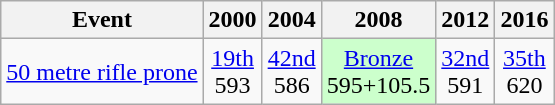<table class="wikitable" style="text-align: center">
<tr>
<th>Event</th>
<th>2000</th>
<th>2004</th>
<th>2008</th>
<th>2012</th>
<th>2016</th>
</tr>
<tr>
<td align=left><a href='#'>50 metre rifle prone</a></td>
<td><a href='#'>19th</a><br>593</td>
<td><a href='#'>42nd</a><br>586</td>
<td style="background: #ccffcc"> <a href='#'>Bronze</a><br>595+105.5</td>
<td><a href='#'>32nd</a><br>591</td>
<td><a href='#'>35th</a><br>620</td>
</tr>
</table>
